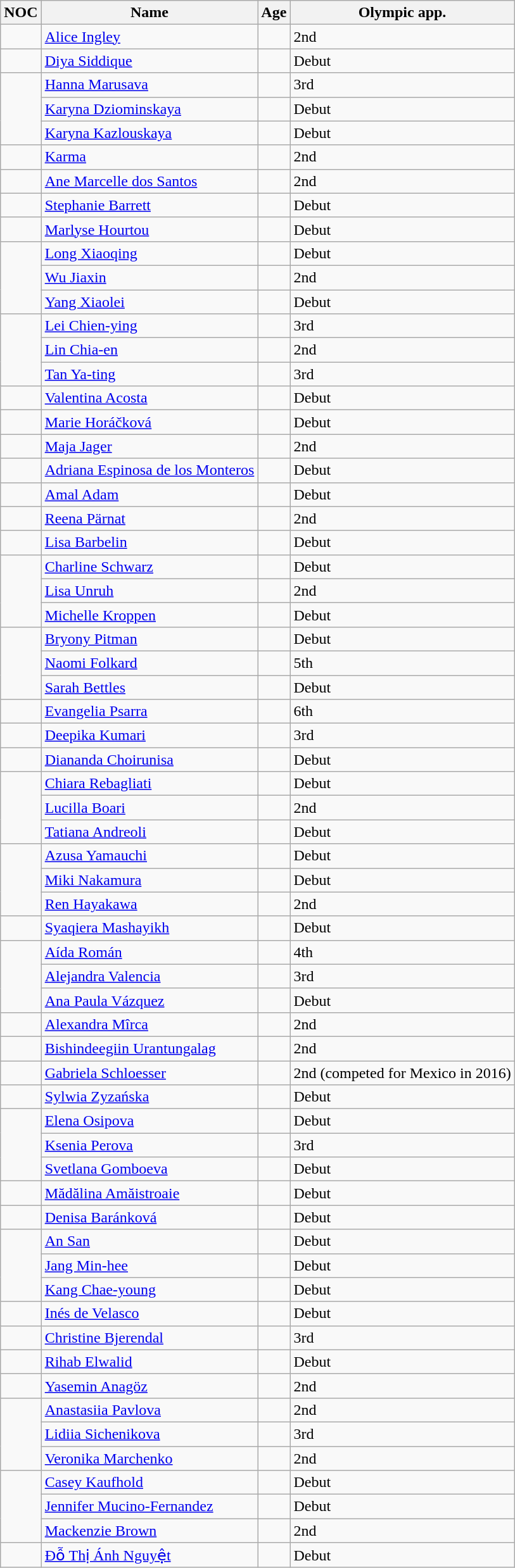<table class="wikitable sortable">
<tr>
<th>NOC</th>
<th>Name</th>
<th>Age</th>
<th>Olympic app.</th>
</tr>
<tr>
<td></td>
<td><a href='#'>Alice Ingley</a></td>
<td></td>
<td>2nd</td>
</tr>
<tr>
<td></td>
<td><a href='#'>Diya Siddique</a></td>
<td></td>
<td>Debut</td>
</tr>
<tr>
<td rowspan="3"></td>
<td><a href='#'>Hanna Marusava</a></td>
<td></td>
<td>3rd</td>
</tr>
<tr>
<td><a href='#'>Karyna Dziominskaya</a></td>
<td></td>
<td>Debut</td>
</tr>
<tr>
<td><a href='#'>Karyna Kazlouskaya</a></td>
<td></td>
<td>Debut</td>
</tr>
<tr>
<td></td>
<td><a href='#'>Karma</a></td>
<td></td>
<td>2nd</td>
</tr>
<tr>
<td></td>
<td><a href='#'>Ane Marcelle dos Santos</a></td>
<td></td>
<td>2nd</td>
</tr>
<tr>
<td></td>
<td><a href='#'>Stephanie Barrett</a></td>
<td></td>
<td>Debut</td>
</tr>
<tr>
<td></td>
<td><a href='#'>Marlyse Hourtou</a></td>
<td></td>
<td>Debut</td>
</tr>
<tr>
<td rowspan="3"></td>
<td><a href='#'>Long Xiaoqing</a></td>
<td></td>
<td>Debut</td>
</tr>
<tr>
<td><a href='#'>Wu Jiaxin</a></td>
<td></td>
<td>2nd</td>
</tr>
<tr>
<td><a href='#'>Yang Xiaolei</a></td>
<td></td>
<td>Debut</td>
</tr>
<tr>
<td rowspan="3"></td>
<td><a href='#'>Lei Chien-ying</a></td>
<td></td>
<td>3rd</td>
</tr>
<tr>
<td><a href='#'>Lin Chia-en</a></td>
<td></td>
<td>2nd</td>
</tr>
<tr>
<td><a href='#'>Tan Ya-ting</a></td>
<td></td>
<td>3rd</td>
</tr>
<tr>
<td></td>
<td><a href='#'>Valentina Acosta</a></td>
<td></td>
<td>Debut</td>
</tr>
<tr>
<td></td>
<td><a href='#'>Marie Horáčková</a></td>
<td></td>
<td>Debut</td>
</tr>
<tr>
<td></td>
<td><a href='#'>Maja Jager</a></td>
<td></td>
<td>2nd</td>
</tr>
<tr>
<td></td>
<td><a href='#'>Adriana Espinosa de los Monteros</a></td>
<td></td>
<td>Debut</td>
</tr>
<tr>
<td></td>
<td><a href='#'>Amal Adam</a></td>
<td></td>
<td>Debut</td>
</tr>
<tr>
<td></td>
<td><a href='#'>Reena Pärnat</a></td>
<td></td>
<td>2nd</td>
</tr>
<tr>
<td></td>
<td><a href='#'>Lisa Barbelin</a></td>
<td></td>
<td>Debut</td>
</tr>
<tr>
<td rowspan="3"></td>
<td><a href='#'>Charline Schwarz</a></td>
<td></td>
<td>Debut</td>
</tr>
<tr>
<td><a href='#'>Lisa Unruh</a></td>
<td></td>
<td>2nd</td>
</tr>
<tr>
<td><a href='#'>Michelle Kroppen</a></td>
<td></td>
<td>Debut</td>
</tr>
<tr>
<td rowspan="3"></td>
<td><a href='#'>Bryony Pitman</a></td>
<td></td>
<td>Debut</td>
</tr>
<tr>
<td><a href='#'>Naomi Folkard</a></td>
<td></td>
<td>5th</td>
</tr>
<tr>
<td><a href='#'>Sarah Bettles</a></td>
<td></td>
<td>Debut</td>
</tr>
<tr>
<td></td>
<td><a href='#'>Evangelia Psarra</a></td>
<td></td>
<td>6th</td>
</tr>
<tr>
<td></td>
<td><a href='#'>Deepika Kumari</a></td>
<td></td>
<td>3rd</td>
</tr>
<tr>
<td></td>
<td><a href='#'>Diananda Choirunisa</a></td>
<td></td>
<td>Debut</td>
</tr>
<tr>
<td rowspan="3"></td>
<td><a href='#'>Chiara Rebagliati</a></td>
<td></td>
<td>Debut</td>
</tr>
<tr>
<td><a href='#'>Lucilla Boari</a></td>
<td></td>
<td>2nd</td>
</tr>
<tr>
<td><a href='#'>Tatiana Andreoli</a></td>
<td></td>
<td>Debut</td>
</tr>
<tr>
<td rowspan="3"></td>
<td><a href='#'>Azusa Yamauchi</a></td>
<td></td>
<td>Debut</td>
</tr>
<tr>
<td><a href='#'>Miki Nakamura</a></td>
<td></td>
<td>Debut</td>
</tr>
<tr>
<td><a href='#'>Ren Hayakawa</a></td>
<td></td>
<td>2nd</td>
</tr>
<tr>
<td></td>
<td><a href='#'>Syaqiera Mashayikh</a></td>
<td></td>
<td>Debut</td>
</tr>
<tr>
<td rowspan="3"></td>
<td><a href='#'>Aída Román</a></td>
<td></td>
<td>4th</td>
</tr>
<tr>
<td><a href='#'>Alejandra Valencia</a></td>
<td></td>
<td>3rd</td>
</tr>
<tr>
<td><a href='#'>Ana Paula Vázquez</a></td>
<td></td>
<td>Debut</td>
</tr>
<tr>
<td></td>
<td><a href='#'>Alexandra Mîrca</a></td>
<td></td>
<td>2nd</td>
</tr>
<tr>
<td></td>
<td><a href='#'>Bishindeegiin Urantungalag</a></td>
<td></td>
<td>2nd</td>
</tr>
<tr>
<td></td>
<td><a href='#'>Gabriela Schloesser</a></td>
<td></td>
<td>2nd (competed for Mexico in 2016)</td>
</tr>
<tr>
<td></td>
<td><a href='#'>Sylwia Zyzańska</a></td>
<td></td>
<td>Debut</td>
</tr>
<tr>
<td rowspan="3"></td>
<td><a href='#'>Elena Osipova</a></td>
<td></td>
<td>Debut</td>
</tr>
<tr>
<td><a href='#'>Ksenia Perova</a></td>
<td></td>
<td>3rd</td>
</tr>
<tr>
<td><a href='#'>Svetlana Gomboeva</a></td>
<td></td>
<td>Debut</td>
</tr>
<tr>
<td></td>
<td><a href='#'>Mădălina Amăistroaie</a></td>
<td></td>
<td>Debut</td>
</tr>
<tr>
<td></td>
<td><a href='#'>Denisa Baránková</a></td>
<td></td>
<td>Debut</td>
</tr>
<tr>
<td rowspan="3"></td>
<td><a href='#'>An San</a></td>
<td></td>
<td>Debut</td>
</tr>
<tr>
<td><a href='#'>Jang Min-hee</a></td>
<td></td>
<td>Debut</td>
</tr>
<tr>
<td><a href='#'>Kang Chae-young</a></td>
<td></td>
<td>Debut</td>
</tr>
<tr>
<td></td>
<td><a href='#'>Inés de Velasco</a></td>
<td></td>
<td>Debut</td>
</tr>
<tr>
<td></td>
<td><a href='#'>Christine Bjerendal</a></td>
<td></td>
<td>3rd</td>
</tr>
<tr>
<td></td>
<td><a href='#'>Rihab Elwalid</a></td>
<td></td>
<td>Debut</td>
</tr>
<tr>
<td></td>
<td><a href='#'>Yasemin Anagöz</a></td>
<td></td>
<td>2nd</td>
</tr>
<tr>
<td rowspan="3"></td>
<td><a href='#'>Anastasiia Pavlova</a></td>
<td></td>
<td>2nd</td>
</tr>
<tr>
<td><a href='#'>Lidiia Sichenikova</a></td>
<td></td>
<td>3rd</td>
</tr>
<tr>
<td><a href='#'>Veronika Marchenko</a></td>
<td></td>
<td>2nd</td>
</tr>
<tr>
<td rowspan="3"></td>
<td><a href='#'>Casey Kaufhold</a></td>
<td></td>
<td>Debut</td>
</tr>
<tr>
<td><a href='#'>Jennifer Mucino-Fernandez</a></td>
<td></td>
<td>Debut</td>
</tr>
<tr>
<td><a href='#'>Mackenzie Brown</a></td>
<td></td>
<td>2nd</td>
</tr>
<tr>
<td></td>
<td><a href='#'>Đỗ Thị Ánh Nguyệt</a></td>
<td></td>
<td>Debut</td>
</tr>
</table>
